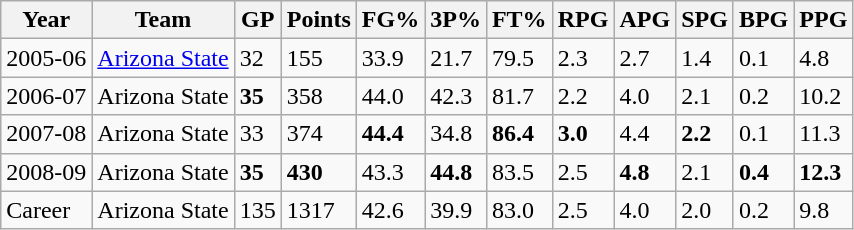<table class="wikitable">
<tr>
<th>Year</th>
<th>Team</th>
<th>GP</th>
<th>Points</th>
<th>FG%</th>
<th>3P%</th>
<th>FT%</th>
<th>RPG</th>
<th>APG</th>
<th>SPG</th>
<th>BPG</th>
<th>PPG</th>
</tr>
<tr>
<td>2005-06</td>
<td><a href='#'>Arizona State</a></td>
<td>32</td>
<td>155</td>
<td>33.9</td>
<td>21.7</td>
<td>79.5</td>
<td>2.3</td>
<td>2.7</td>
<td>1.4</td>
<td>0.1</td>
<td>4.8</td>
</tr>
<tr>
<td>2006-07</td>
<td>Arizona State</td>
<td><strong>35</strong></td>
<td>358</td>
<td>44.0</td>
<td>42.3</td>
<td>81.7</td>
<td>2.2</td>
<td>4.0</td>
<td>2.1</td>
<td>0.2</td>
<td>10.2</td>
</tr>
<tr>
<td>2007-08</td>
<td>Arizona State</td>
<td>33</td>
<td>374</td>
<td><strong>44.4</strong></td>
<td>34.8</td>
<td><strong>86.4</strong></td>
<td><strong>3.0</strong></td>
<td>4.4</td>
<td><strong>2.2</strong></td>
<td>0.1</td>
<td>11.3</td>
</tr>
<tr>
<td>2008-09</td>
<td>Arizona State</td>
<td><strong>35</strong></td>
<td><strong>430</strong></td>
<td>43.3</td>
<td><strong>44.8</strong></td>
<td>83.5</td>
<td>2.5</td>
<td><strong>4.8</strong></td>
<td>2.1</td>
<td><strong>0.4</strong></td>
<td><strong>12.3</strong></td>
</tr>
<tr>
<td>Career</td>
<td>Arizona State</td>
<td>135</td>
<td>1317</td>
<td>42.6</td>
<td>39.9</td>
<td>83.0</td>
<td>2.5</td>
<td>4.0</td>
<td>2.0</td>
<td>0.2</td>
<td>9.8</td>
</tr>
</table>
